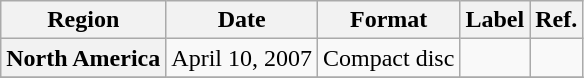<table class="wikitable plainrowheaders">
<tr>
<th scope="col">Region</th>
<th scope="col">Date</th>
<th scope="col">Format</th>
<th scope="col">Label</th>
<th scope="col">Ref.</th>
</tr>
<tr>
<th scope="row">North America</th>
<td>April 10, 2007</td>
<td>Compact disc</td>
<td></td>
<td></td>
</tr>
<tr>
</tr>
</table>
